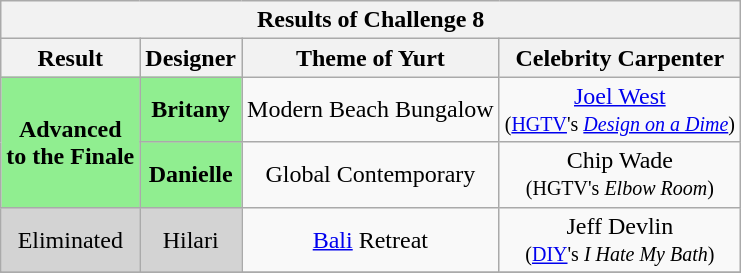<table class="wikitable" style="text-align:center">
<tr>
<th colspan="4">Results of Challenge 8</th>
</tr>
<tr>
<th>Result</th>
<th>Designer</th>
<th>Theme of Yurt</th>
<th>Celebrity Carpenter</th>
</tr>
<tr>
<td rowspan="2" bgcolor="lightgreen"><strong>Advanced<br>to the Finale</strong></td>
<td bgcolor="lightgreen"><strong>Britany</strong></td>
<td>Modern Beach Bungalow</td>
<td><a href='#'>Joel West</a><br><small>(<a href='#'>HGTV</a>'s <em><a href='#'>Design on a Dime</a></em>)</small></td>
</tr>
<tr>
<td bgcolor="lightgreen"><strong>Danielle</strong></td>
<td>Global Contemporary</td>
<td>Chip Wade<br><small>(HGTV's <em>Elbow Room</em>)</small></td>
</tr>
<tr>
<td bgcolor="lightgrey">Eliminated</td>
<td bgcolor="lightgrey">Hilari</td>
<td><a href='#'>Bali</a> Retreat</td>
<td>Jeff Devlin<br><small>(<a href='#'>DIY</a>'s <em>I Hate My Bath</em>)</small></td>
</tr>
<tr>
</tr>
</table>
